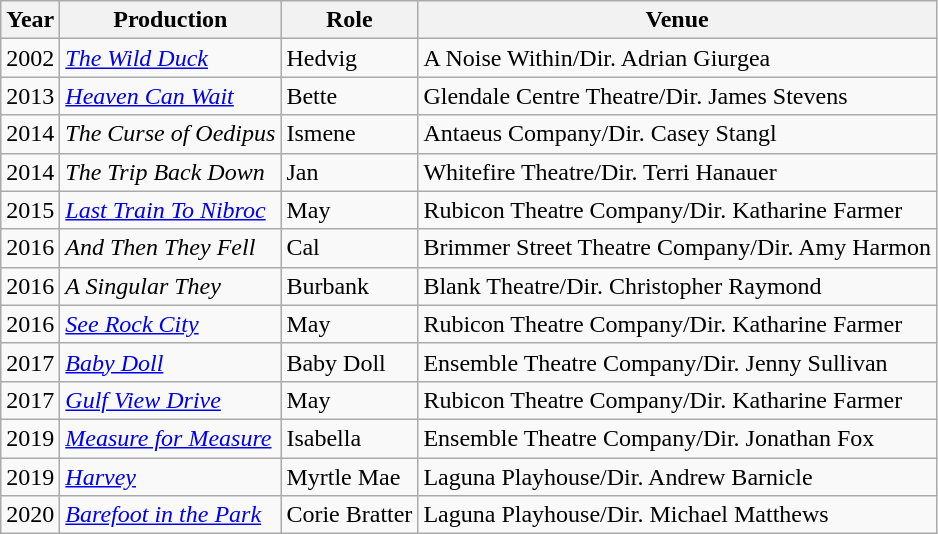<table class="wikitable sortable">
<tr>
<th>Year</th>
<th>Production</th>
<th>Role</th>
<th>Venue</th>
</tr>
<tr>
<td>2002</td>
<td><em><a href='#'>The Wild Duck</a></em></td>
<td>Hedvig</td>
<td>A Noise Within/Dir. Adrian Giurgea</td>
</tr>
<tr>
<td>2013</td>
<td><a href='#'><em>Heaven Can Wait</em></a></td>
<td>Bette</td>
<td>Glendale Centre Theatre/Dir. James Stevens</td>
</tr>
<tr>
<td rowspan="1">2014</td>
<td><em>The Curse of Oedipus</em></td>
<td>Ismene</td>
<td>Antaeus Company/Dir. Casey Stangl</td>
</tr>
<tr>
<td rowspan="1">2014</td>
<td><em>The Trip Back Down</em></td>
<td>Jan</td>
<td>Whitefire Theatre/Dir. Terri Hanauer</td>
</tr>
<tr>
<td>2015</td>
<td><a href='#'><em>Last Train To Nibroc</em></a></td>
<td>May</td>
<td>Rubicon Theatre Company/Dir. Katharine Farmer</td>
</tr>
<tr>
<td rowspan="1">2016</td>
<td><em>And Then They Fell</em></td>
<td>Cal</td>
<td>Brimmer Street Theatre Company/Dir. Amy Harmon</td>
</tr>
<tr>
<td rowspan="1">2016</td>
<td><em>A Singular They</em></td>
<td>Burbank</td>
<td>Blank Theatre/Dir. Christopher Raymond</td>
</tr>
<tr>
<td rowspan="1">2016</td>
<td><a href='#'><em>See Rock City</em></a></td>
<td>May</td>
<td>Rubicon Theatre Company/Dir. Katharine Farmer</td>
</tr>
<tr>
<td rowspan="1">2017</td>
<td><em><a href='#'>Baby Doll</a></em></td>
<td>Baby Doll</td>
<td>Ensemble Theatre Company/Dir. Jenny Sullivan</td>
</tr>
<tr>
<td rowspan="1">2017</td>
<td><a href='#'><em>Gulf View Drive</em></a></td>
<td>May</td>
<td>Rubicon Theatre Company/Dir. Katharine Farmer</td>
</tr>
<tr>
<td rowspan="1">2019</td>
<td><em><a href='#'>Measure for Measure</a></em></td>
<td>Isabella</td>
<td>Ensemble Theatre Company/Dir. Jonathan Fox</td>
</tr>
<tr>
<td rowspan="1">2019</td>
<td><a href='#'><em>Harvey</em></a></td>
<td>Myrtle Mae</td>
<td>Laguna Playhouse/Dir. Andrew Barnicle</td>
</tr>
<tr>
<td>2020</td>
<td><em><a href='#'>Barefoot in the Park</a></em></td>
<td>Corie Bratter</td>
<td>Laguna Playhouse/Dir. Michael Matthews</td>
</tr>
</table>
